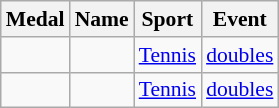<table class="wikitable sortable" style="font-size:90%">
<tr>
<th>Medal</th>
<th>Name</th>
<th>Sport</th>
<th>Event</th>
</tr>
<tr>
<td></td>
<td> <br></td>
<td><a href='#'>Tennis</a></td>
<td><a href='#'>doubles</a></td>
</tr>
<tr>
<td></td>
<td> <br></td>
<td><a href='#'>Tennis</a></td>
<td><a href='#'>doubles</a></td>
</tr>
</table>
